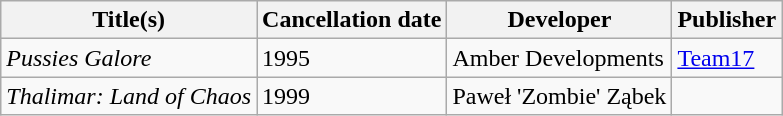<table class="wikitable">
<tr>
<th>Title(s)</th>
<th>Cancellation date</th>
<th>Developer</th>
<th>Publisher</th>
</tr>
<tr>
<td><em>Pussies Galore</em></td>
<td>1995</td>
<td>Amber Developments</td>
<td><a href='#'>Team17</a></td>
</tr>
<tr>
<td><em>Thalimar: Land of Chaos</em></td>
<td>1999</td>
<td>Paweł 'Zombie' Ząbek</td>
<td></td>
</tr>
</table>
